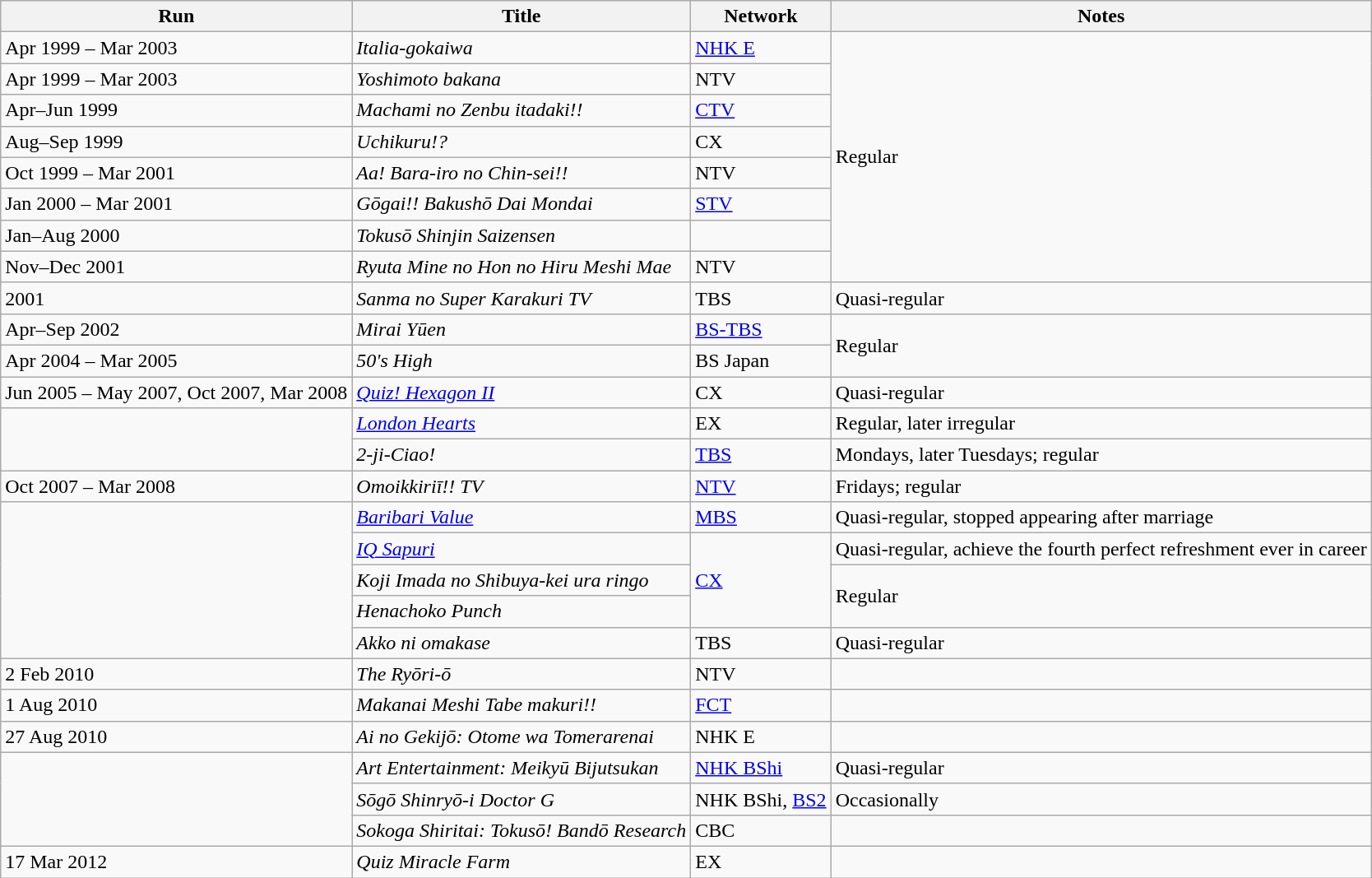<table class="wikitable">
<tr>
<th>Run</th>
<th>Title</th>
<th>Network</th>
<th>Notes</th>
</tr>
<tr>
<td>Apr 1999 – Mar 2003</td>
<td><em>Italia-gokaiwa</em></td>
<td><a href='#'>NHK E</a></td>
<td rowspan="8">Regular</td>
</tr>
<tr>
<td>Apr 1999 – Mar 2003</td>
<td><em>Yoshimoto bakana</em></td>
<td>NTV</td>
</tr>
<tr>
<td>Apr–Jun 1999</td>
<td><em>Machami no Zenbu itadaki!!</em></td>
<td><a href='#'>CTV</a></td>
</tr>
<tr>
<td>Aug–Sep 1999</td>
<td><em>Uchikuru!?</em></td>
<td>CX</td>
</tr>
<tr>
<td>Oct 1999 – Mar 2001</td>
<td><em>Aa! Bara-iro no Chin-sei!!</em></td>
<td>NTV</td>
</tr>
<tr>
<td>Jan 2000 – Mar 2001</td>
<td><em>Gōgai!! Bakushō Dai Mondai</em></td>
<td><a href='#'>STV</a></td>
</tr>
<tr>
<td>Jan–Aug 2000</td>
<td><em>Tokusō Shinjin Saizensen</em></td>
<td></td>
</tr>
<tr>
<td>Nov–Dec 2001</td>
<td><em>Ryuta Mine no Hon no Hiru Meshi Mae</em></td>
<td>NTV</td>
</tr>
<tr>
<td>2001</td>
<td><em>Sanma no Super Karakuri TV</em></td>
<td>TBS</td>
<td>Quasi-regular</td>
</tr>
<tr>
<td>Apr–Sep 2002</td>
<td><em>Mirai Yūen</em></td>
<td><a href='#'>BS-TBS</a></td>
<td rowspan="2">Regular</td>
</tr>
<tr>
<td>Apr 2004 – Mar 2005</td>
<td><em>50's High</em></td>
<td>BS Japan</td>
</tr>
<tr>
<td>Jun 2005 – May 2007, Oct 2007, Mar 2008</td>
<td><em><a href='#'>Quiz! Hexagon II</a></em></td>
<td>CX</td>
<td>Quasi-regular</td>
</tr>
<tr>
<td rowspan="2"></td>
<td><em><a href='#'>London Hearts</a></em></td>
<td>EX</td>
<td>Regular, later irregular</td>
</tr>
<tr>
<td><em>2-ji-Ciao!</em></td>
<td><a href='#'>TBS</a></td>
<td>Mondays, later Tuesdays; regular</td>
</tr>
<tr>
<td>Oct 2007 – Mar 2008</td>
<td><em>Omoikkiriī!! TV</em></td>
<td><a href='#'>NTV</a></td>
<td>Fridays; regular</td>
</tr>
<tr>
<td rowspan="5"></td>
<td><em><a href='#'>Baribari Value</a></em></td>
<td><a href='#'>MBS</a></td>
<td>Quasi-regular, stopped appearing after marriage</td>
</tr>
<tr>
<td><em><a href='#'>IQ Sapuri</a></em></td>
<td rowspan="3"><a href='#'>CX</a></td>
<td>Quasi-regular, achieve the fourth perfect refreshment ever in career</td>
</tr>
<tr>
<td><em>Koji Imada no Shibuya-kei ura ringo</em></td>
<td rowspan="2">Regular</td>
</tr>
<tr>
<td><em>Henachoko Punch</em></td>
</tr>
<tr>
<td><em>Akko ni omakase</em></td>
<td>TBS</td>
<td>Quasi-regular</td>
</tr>
<tr>
<td>2 Feb 2010</td>
<td><em>The Ryōri-ō</em></td>
<td>NTV</td>
<td></td>
</tr>
<tr>
<td>1 Aug 2010</td>
<td><em>Makanai Meshi Tabe makuri!!</em></td>
<td><a href='#'>FCT</a></td>
<td></td>
</tr>
<tr>
<td>27 Aug 2010</td>
<td><em>Ai no Gekijō: Otome wa Tomerarenai</em></td>
<td>NHK E</td>
<td></td>
</tr>
<tr>
<td rowspan="3"></td>
<td><em>Art Entertainment: Meikyū Bijutsukan</em></td>
<td><a href='#'>NHK BShi</a></td>
<td>Quasi-regular</td>
</tr>
<tr>
<td><em>Sōgō Shinryō-i Doctor G</em></td>
<td>NHK BShi, <a href='#'>BS2</a></td>
<td>Occasionally</td>
</tr>
<tr>
<td><em>Sokoga Shiritai: Tokusō! Bandō Research</em></td>
<td>CBC</td>
<td></td>
</tr>
<tr>
<td>17 Mar 2012</td>
<td><em>Quiz Miracle Farm</em></td>
<td>EX</td>
<td></td>
</tr>
</table>
